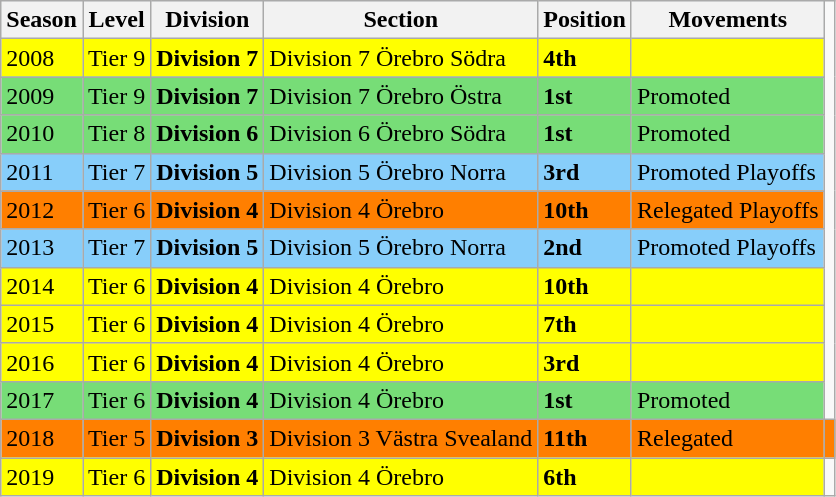<table class="wikitable">
<tr style="background:#f0f6fa;">
<th>Season</th>
<th>Level</th>
<th>Division</th>
<th>Section</th>
<th>Position</th>
<th>Movements</th>
</tr>
<tr style="background:#FFFF00;">
<td>2008</td>
<td>Tier 9</td>
<td><strong>Division 7</strong></td>
<td>Division 7 Örebro Södra</td>
<td><strong>4th</strong></td>
<td></td>
</tr>
<tr style="background:#77DD77;">
<td>2009</td>
<td>Tier 9</td>
<td><strong>Division 7</strong></td>
<td>Division 7 Örebro Östra</td>
<td><strong>1st</strong></td>
<td>Promoted</td>
</tr>
<tr style="background:#77DD77;">
<td>2010</td>
<td>Tier 8</td>
<td><strong>Division 6</strong></td>
<td>Division 6 Örebro Södra</td>
<td><strong>1st</strong></td>
<td>Promoted</td>
</tr>
<tr style="background:#87CEFA;">
<td>2011</td>
<td>Tier 7</td>
<td><strong>Division 5</strong></td>
<td>Division 5 Örebro Norra</td>
<td><strong>3rd</strong></td>
<td>Promoted Playoffs</td>
</tr>
<tr style="background:#FF7F00;">
<td>2012</td>
<td>Tier 6</td>
<td><strong>Division 4</strong></td>
<td>Division 4 Örebro</td>
<td><strong>10th</strong></td>
<td>Relegated Playoffs</td>
</tr>
<tr style="background:#87CEFA;">
<td>2013</td>
<td>Tier 7</td>
<td><strong>Division 5</strong></td>
<td>Division 5 Örebro Norra</td>
<td><strong>2nd</strong></td>
<td>Promoted Playoffs</td>
</tr>
<tr style="background:#FFFF00;">
<td>2014</td>
<td>Tier 6</td>
<td><strong>Division 4</strong></td>
<td>Division 4 Örebro</td>
<td><strong>10th</strong></td>
<td></td>
</tr>
<tr style="background:#FFFF00;">
<td>2015</td>
<td>Tier 6</td>
<td><strong>Division 4</strong></td>
<td>Division 4 Örebro</td>
<td><strong>7th</strong></td>
<td></td>
</tr>
<tr style="background:#FFFF00;">
<td>2016</td>
<td>Tier 6</td>
<td><strong>Division 4</strong></td>
<td>Division 4 Örebro</td>
<td><strong>3rd</strong></td>
<td></td>
</tr>
<tr style="background:#77DD77;">
<td>2017</td>
<td>Tier 6</td>
<td><strong>Division 4</strong></td>
<td>Division 4 Örebro</td>
<td><strong>1st</strong></td>
<td>Promoted</td>
</tr>
<tr style="background:#FF7F00;">
<td>2018</td>
<td>Tier 5</td>
<td><strong>Division 3</strong></td>
<td>Division 3 Västra Svealand</td>
<td><strong>11th</strong></td>
<td>Relegated</td>
<td></td>
</tr>
<tr style="background:#FFFF00;">
<td>2019</td>
<td>Tier 6</td>
<td><strong>Division 4</strong></td>
<td>Division 4 Örebro</td>
<td><strong>6th</strong></td>
<td></td>
</tr>
</table>
